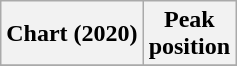<table class="wikitable plainrowheaders">
<tr>
<th>Chart (2020)</th>
<th>Peak<br>position</th>
</tr>
<tr>
</tr>
</table>
